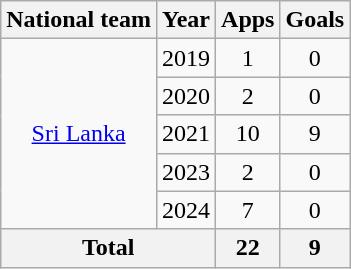<table class="wikitable" style="text-align:center">
<tr>
<th>National team</th>
<th>Year</th>
<th>Apps</th>
<th>Goals</th>
</tr>
<tr>
<td rowspan=5><a href='#'>Sri Lanka</a></td>
<td>2019</td>
<td>1</td>
<td>0</td>
</tr>
<tr>
<td>2020</td>
<td>2</td>
<td>0</td>
</tr>
<tr>
<td>2021</td>
<td>10</td>
<td>9</td>
</tr>
<tr>
<td>2023</td>
<td>2</td>
<td>0</td>
</tr>
<tr>
<td>2024</td>
<td>7</td>
<td>0</td>
</tr>
<tr>
<th colspan=2>Total</th>
<th>22</th>
<th>9</th>
</tr>
</table>
